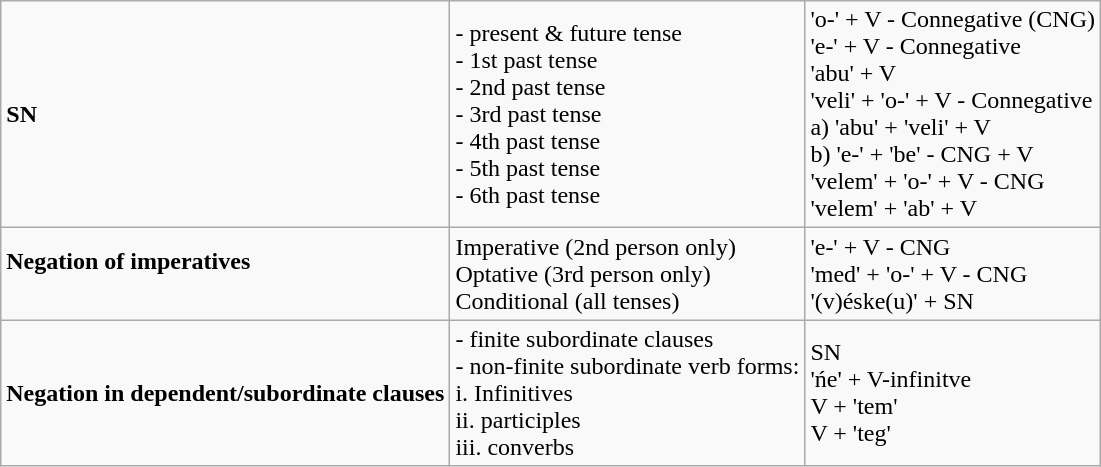<table class="wikitable">
<tr>
<td><strong>SN</strong><br></td>
<td>- present & future tense<br>- 1st past tense<br>- 2nd past tense<br>- 3rd past tense<br>- 4th past tense<br>- 5th past tense<br>- 6th past tense</td>
<td>'o-' + V - Connegative (CNG)<br>'e-' + V - Connegative<br>'abu' + V<br>'veli' + 'o-' + V - Connegative<br>a) 'abu' + 'veli' + V<br>b) 'e-' + 'be' - CNG + V<br>'velem' + 'o-' + V - CNG<br>'velem' + 'ab' + V</td>
</tr>
<tr>
<td><strong>Negation of imperatives</strong><br><br></td>
<td>Imperative (2nd person only)<br>Optative (3rd person only)<br>Conditional (all tenses)</td>
<td>'e-' + V - CNG<br>'med' + 'o-' + V - CNG<br>'(v)éske(u)' + SN</td>
</tr>
<tr>
<td><strong>Negation in dependent/subordinate clauses</strong></td>
<td>- finite subordinate clauses<br>- non-finite subordinate verb forms:<br>i. Infinitives<br>ii. participles<br>iii. converbs</td>
<td>SN<br>'ńe' + V-infinitve<br>V + 'tem'<br>V + 'teg'</td>
</tr>
</table>
